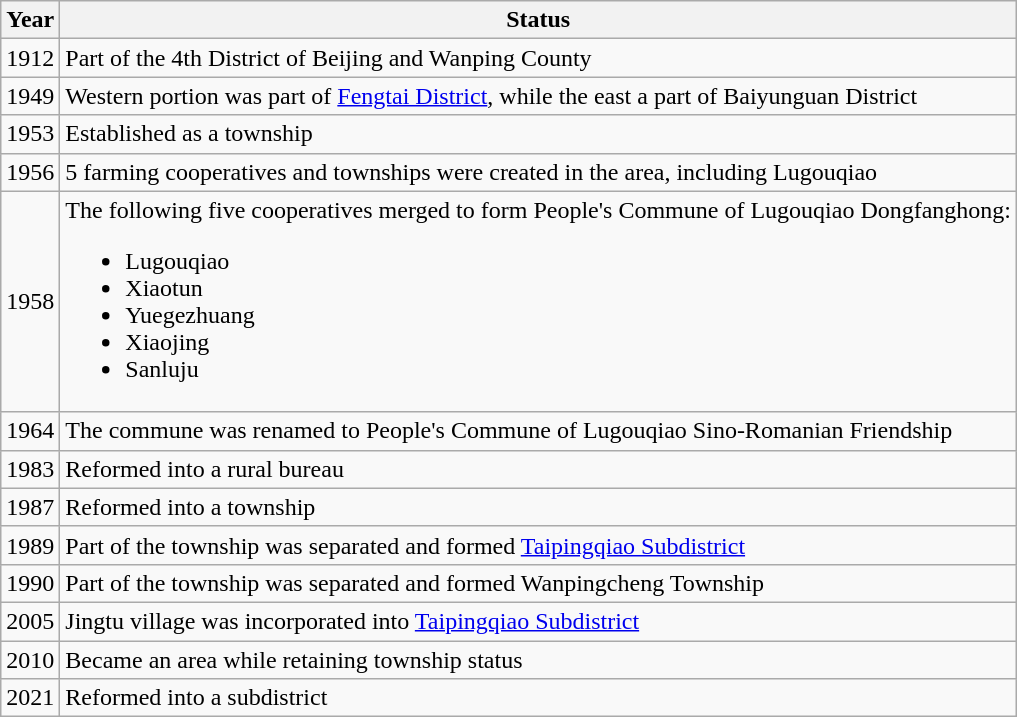<table class="wikitable">
<tr>
<th>Year</th>
<th>Status</th>
</tr>
<tr>
<td>1912</td>
<td>Part of the 4th District of Beijing and Wanping County</td>
</tr>
<tr>
<td>1949</td>
<td>Western portion was part of <a href='#'>Fengtai District</a>, while the east a part of Baiyunguan District</td>
</tr>
<tr>
<td>1953</td>
<td>Established as a township</td>
</tr>
<tr>
<td>1956</td>
<td>5 farming cooperatives and townships were created in the area, including Lugouqiao</td>
</tr>
<tr>
<td>1958</td>
<td>The following five cooperatives merged to form People's Commune of Lugouqiao Dongfanghong:<br><ul><li>Lugouqiao</li><li>Xiaotun</li><li>Yuegezhuang</li><li>Xiaojing</li><li>Sanluju</li></ul></td>
</tr>
<tr>
<td>1964</td>
<td>The commune was renamed to People's Commune of Lugouqiao Sino-Romanian Friendship</td>
</tr>
<tr>
<td>1983</td>
<td>Reformed into a rural bureau</td>
</tr>
<tr>
<td>1987</td>
<td>Reformed into a township</td>
</tr>
<tr>
<td>1989</td>
<td>Part of the township was separated and formed <a href='#'>Taipingqiao Subdistrict</a></td>
</tr>
<tr>
<td>1990</td>
<td>Part of the township was separated and formed Wanpingcheng Township</td>
</tr>
<tr>
<td>2005</td>
<td>Jingtu village was incorporated into <a href='#'>Taipingqiao Subdistrict</a></td>
</tr>
<tr>
<td>2010</td>
<td>Became an area while retaining township status</td>
</tr>
<tr>
<td>2021</td>
<td>Reformed into a subdistrict</td>
</tr>
</table>
